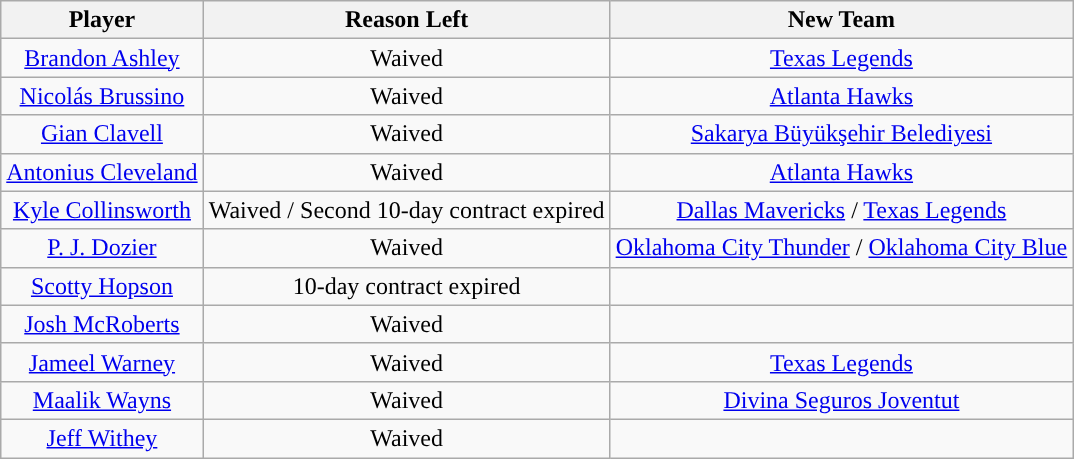<table class="wikitable sortable sortable">
<tr>
<th>Player</th>
<th>Reason Left</th>
<th>New Team</th>
</tr>
<tr style="text-align: center">
<td><a href='#'>Brandon Ashley</a></td>
<td>Waived</td>
<td><a href='#'>Texas Legends</a></td>
</tr>
<tr style="text-align: center">
<td><a href='#'>Nicolás Brussino</a></td>
<td>Waived</td>
<td><a href='#'>Atlanta Hawks</a></td>
</tr>
<tr style="text-align: center">
<td><a href='#'>Gian Clavell</a></td>
<td>Waived</td>
<td> <a href='#'>Sakarya Büyükşehir Belediyesi</a></td>
</tr>
<tr style="text-align: center">
<td><a href='#'>Antonius Cleveland</a></td>
<td>Waived</td>
<td><a href='#'>Atlanta Hawks</a></td>
</tr>
<tr style="text-align: center">
<td><a href='#'>Kyle Collinsworth</a></td>
<td>Waived / Second 10-day contract expired</td>
<td><a href='#'>Dallas Mavericks</a> / <a href='#'>Texas Legends</a></td>
</tr>
<tr style="text-align: center">
<td><a href='#'>P. J. Dozier</a></td>
<td>Waived</td>
<td><a href='#'>Oklahoma City Thunder</a> / <a href='#'>Oklahoma City Blue</a></td>
</tr>
<tr style="text-align: center">
<td><a href='#'>Scotty Hopson</a></td>
<td>10-day contract expired</td>
<td></td>
</tr>
<tr style="text-align: center">
<td><a href='#'>Josh McRoberts</a></td>
<td>Waived</td>
<td></td>
</tr>
<tr style="text-align: center">
<td><a href='#'>Jameel Warney</a></td>
<td>Waived</td>
<td><a href='#'>Texas Legends</a></td>
</tr>
<tr style="text-align: center">
<td><a href='#'>Maalik Wayns</a></td>
<td>Waived</td>
<td> <a href='#'>Divina Seguros Joventut</a></td>
</tr>
<tr style="text-align: center">
<td><a href='#'>Jeff Withey</a></td>
<td>Waived</td>
<td></td>
</tr>
</table>
